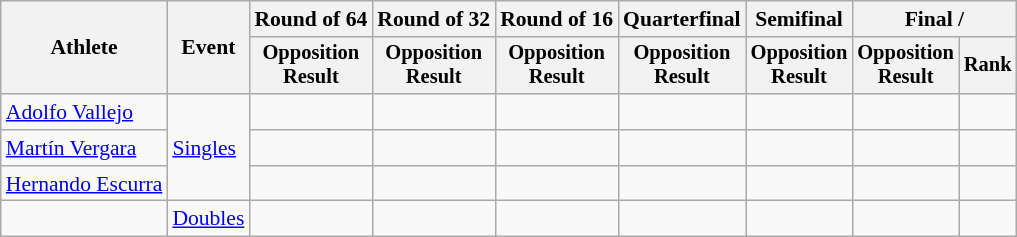<table class=wikitable style=font-size:90%;text-align:center>
<tr>
<th rowspan=2>Athlete</th>
<th rowspan=2>Event</th>
<th>Round of 64</th>
<th>Round of 32</th>
<th>Round of 16</th>
<th>Quarterfinal</th>
<th>Semifinal</th>
<th colspan=2>Final / </th>
</tr>
<tr style=font-size:95%>
<th>Opposition<br>Result</th>
<th>Opposition<br>Result</th>
<th>Opposition<br>Result</th>
<th>Opposition<br>Result</th>
<th>Opposition<br>Result</th>
<th>Opposition<br>Result</th>
<th>Rank</th>
</tr>
<tr>
<td align=left><a href='#'>Adolfo Vallejo</a></td>
<td align=left rowspan=3><a href='#'>Singles</a></td>
<td></td>
<td></td>
<td></td>
<td></td>
<td></td>
<td></td>
<td></td>
</tr>
<tr>
<td align=left><a href='#'>Martín Vergara</a></td>
<td></td>
<td></td>
<td></td>
<td></td>
<td></td>
<td></td>
<td></td>
</tr>
<tr>
<td align=left><a href='#'>Hernando Escurra</a></td>
<td></td>
<td></td>
<td></td>
<td></td>
<td></td>
<td></td>
<td></td>
</tr>
<tr>
<td align=left></td>
<td align=left><a href='#'>Doubles</a></td>
<td></td>
<td></td>
<td></td>
<td></td>
<td></td>
<td></td>
</tr>
</table>
